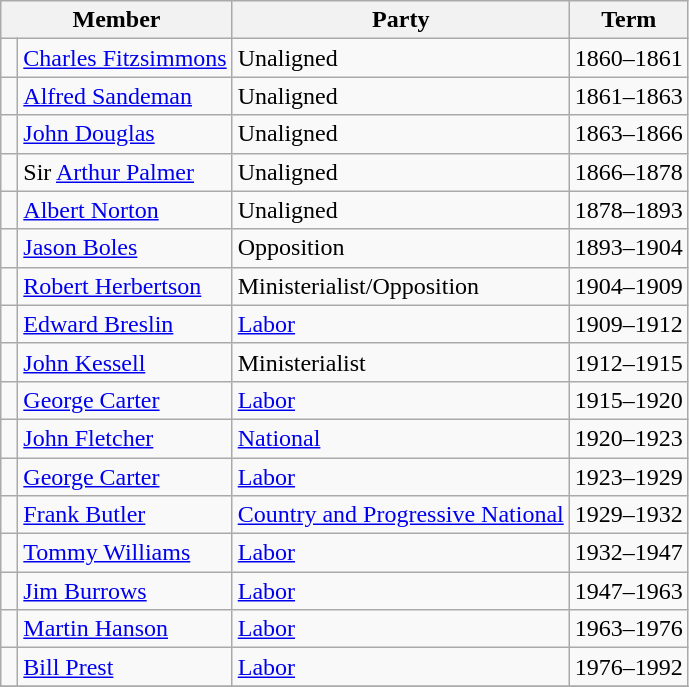<table class="wikitable">
<tr>
<th colspan="2">Member</th>
<th>Party</th>
<th>Term</th>
</tr>
<tr>
<td> </td>
<td><a href='#'>Charles Fitzsimmons</a></td>
<td>Unaligned</td>
<td>1860–1861</td>
</tr>
<tr>
<td> </td>
<td><a href='#'>Alfred Sandeman</a></td>
<td>Unaligned</td>
<td>1861–1863</td>
</tr>
<tr>
<td> </td>
<td><a href='#'>John Douglas</a></td>
<td>Unaligned</td>
<td>1863–1866</td>
</tr>
<tr>
<td> </td>
<td>Sir <a href='#'>Arthur Palmer</a></td>
<td>Unaligned</td>
<td>1866–1878</td>
</tr>
<tr>
<td> </td>
<td><a href='#'>Albert Norton</a></td>
<td>Unaligned</td>
<td>1878–1893</td>
</tr>
<tr>
<td> </td>
<td><a href='#'>Jason Boles</a></td>
<td>Opposition</td>
<td>1893–1904</td>
</tr>
<tr>
<td> </td>
<td><a href='#'>Robert Herbertson</a></td>
<td>Ministerialist/Opposition</td>
<td>1904–1909</td>
</tr>
<tr>
<td> </td>
<td><a href='#'>Edward Breslin</a></td>
<td><a href='#'>Labor</a></td>
<td>1909–1912</td>
</tr>
<tr>
<td> </td>
<td><a href='#'>John Kessell</a></td>
<td>Ministerialist</td>
<td>1912–1915</td>
</tr>
<tr>
<td> </td>
<td><a href='#'>George Carter</a></td>
<td><a href='#'>Labor</a></td>
<td>1915–1920</td>
</tr>
<tr>
<td> </td>
<td><a href='#'>John Fletcher</a></td>
<td><a href='#'>National</a></td>
<td>1920–1923</td>
</tr>
<tr>
<td> </td>
<td><a href='#'>George Carter</a></td>
<td><a href='#'>Labor</a></td>
<td>1923–1929</td>
</tr>
<tr>
<td> </td>
<td><a href='#'>Frank Butler</a></td>
<td><a href='#'>Country and Progressive National</a></td>
<td>1929–1932</td>
</tr>
<tr>
<td> </td>
<td><a href='#'>Tommy Williams</a></td>
<td><a href='#'>Labor</a></td>
<td>1932–1947</td>
</tr>
<tr>
<td> </td>
<td><a href='#'>Jim Burrows</a></td>
<td><a href='#'>Labor</a></td>
<td>1947–1963</td>
</tr>
<tr>
<td> </td>
<td><a href='#'>Martin Hanson</a></td>
<td><a href='#'>Labor</a></td>
<td>1963–1976</td>
</tr>
<tr>
<td> </td>
<td><a href='#'>Bill Prest</a></td>
<td><a href='#'>Labor</a></td>
<td>1976–1992</td>
</tr>
<tr>
</tr>
</table>
